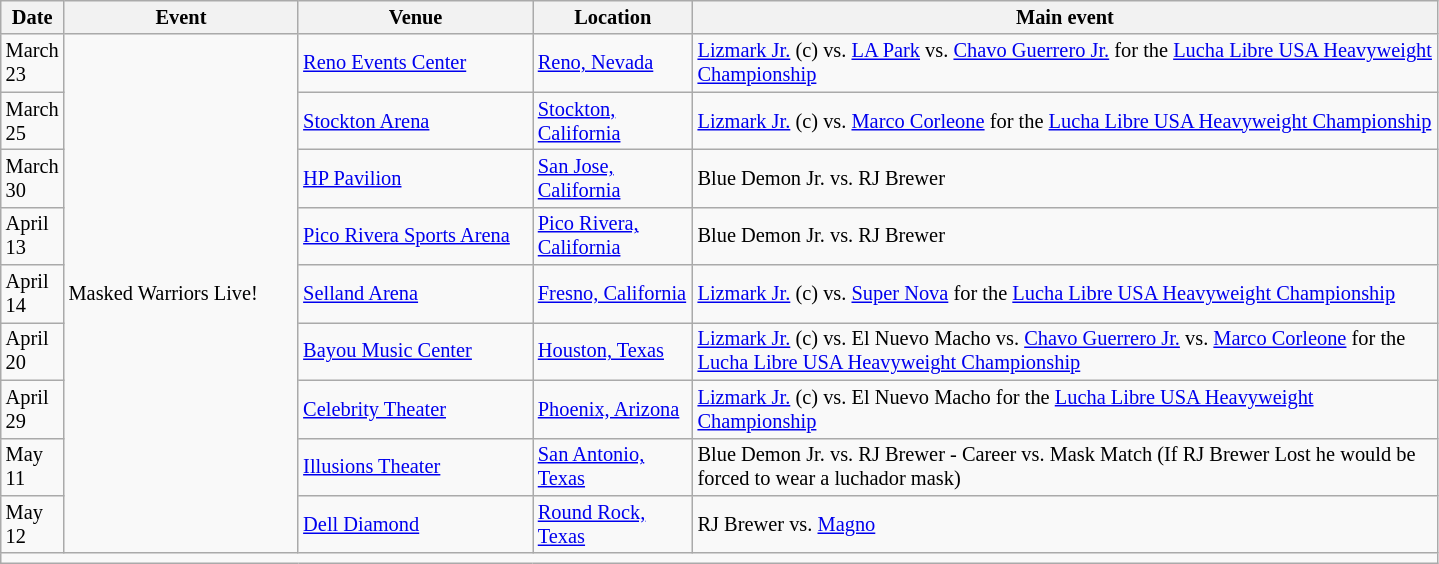<table class="sortable wikitable succession-box" style="font-size:85%;">
<tr>
<th scope="col" width="10">Date</th>
<th scope="col" width="150">Event</th>
<th scope="col" width="150">Venue</th>
<th scope="col" width="100">Location</th>
<th scope="col" width="490">Main event</th>
</tr>
<tr>
<td>March 23</td>
<td rowspan='9'>Masked Warriors Live!</td>
<td><a href='#'>Reno Events Center</a></td>
<td><a href='#'>Reno, Nevada</a></td>
<td><a href='#'>Lizmark Jr.</a> (c) vs. <a href='#'>LA Park</a> vs. <a href='#'>Chavo Guerrero Jr.</a> for the <a href='#'>Lucha Libre USA Heavyweight Championship</a></td>
</tr>
<tr>
<td>March 25</td>
<td><a href='#'>Stockton Arena</a></td>
<td><a href='#'>Stockton, California</a></td>
<td><a href='#'>Lizmark Jr.</a> (c) vs. <a href='#'>Marco Corleone</a> for the <a href='#'>Lucha Libre USA Heavyweight Championship</a></td>
</tr>
<tr>
<td>March 30</td>
<td><a href='#'>HP Pavilion</a></td>
<td><a href='#'>San Jose, California</a></td>
<td>Blue Demon Jr. vs. RJ Brewer</td>
</tr>
<tr>
<td>April 13</td>
<td><a href='#'>Pico Rivera Sports Arena</a></td>
<td><a href='#'>Pico Rivera, California</a></td>
<td>Blue Demon Jr. vs. RJ Brewer</td>
</tr>
<tr>
<td>April 14</td>
<td><a href='#'>Selland Arena</a></td>
<td><a href='#'>Fresno, California</a></td>
<td><a href='#'>Lizmark Jr.</a> (c) vs. <a href='#'>Super Nova</a> for the <a href='#'>Lucha Libre USA Heavyweight Championship</a></td>
</tr>
<tr>
<td>April 20</td>
<td><a href='#'>Bayou Music Center</a></td>
<td><a href='#'>Houston, Texas</a></td>
<td><a href='#'>Lizmark Jr.</a> (c) vs. El Nuevo Macho vs. <a href='#'>Chavo Guerrero Jr.</a> vs. <a href='#'>Marco Corleone</a> for the <a href='#'>Lucha Libre USA Heavyweight Championship</a></td>
</tr>
<tr>
<td>April 29</td>
<td><a href='#'>Celebrity Theater</a></td>
<td><a href='#'>Phoenix, Arizona</a></td>
<td><a href='#'>Lizmark Jr.</a> (c) vs. El Nuevo Macho for the <a href='#'>Lucha Libre USA Heavyweight Championship</a></td>
</tr>
<tr>
<td>May 11</td>
<td><a href='#'>Illusions Theater</a></td>
<td><a href='#'>San Antonio, Texas</a></td>
<td>Blue Demon Jr. vs. RJ Brewer - Career vs. Mask Match (If RJ Brewer Lost he would be forced to wear a luchador mask)</td>
</tr>
<tr>
<td>May 12</td>
<td><a href='#'>Dell Diamond</a></td>
<td><a href='#'>Round Rock, Texas</a></td>
<td>RJ Brewer vs. <a href='#'>Magno</a></td>
</tr>
<tr>
<td colspan=5></td>
</tr>
</table>
